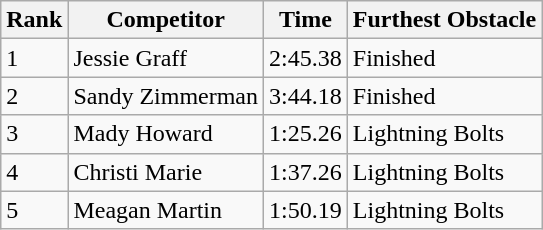<table class="wikitable sortable mw-collapsible">
<tr>
<th>Rank</th>
<th>Competitor</th>
<th>Time</th>
<th>Furthest Obstacle</th>
</tr>
<tr>
<td>1</td>
<td>Jessie Graff</td>
<td>2:45.38</td>
<td>Finished</td>
</tr>
<tr>
<td>2</td>
<td>Sandy Zimmerman</td>
<td>3:44.18</td>
<td>Finished</td>
</tr>
<tr>
<td>3</td>
<td>Mady Howard</td>
<td>1:25.26</td>
<td>Lightning Bolts</td>
</tr>
<tr>
<td>4</td>
<td>Christi Marie</td>
<td>1:37.26</td>
<td>Lightning Bolts</td>
</tr>
<tr>
<td>5</td>
<td>Meagan Martin</td>
<td>1:50.19</td>
<td>Lightning Bolts</td>
</tr>
</table>
